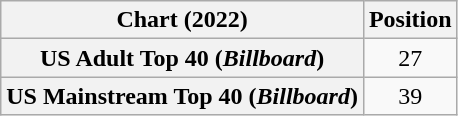<table class="wikitable sortable plainrowheaders" style="text-align:center">
<tr>
<th scope="col">Chart (2022)</th>
<th scope="col">Position</th>
</tr>
<tr>
<th scope="row">US Adult Top 40 (<em>Billboard</em>)</th>
<td>27</td>
</tr>
<tr>
<th scope="row">US Mainstream Top 40 (<em>Billboard</em>)</th>
<td>39</td>
</tr>
</table>
